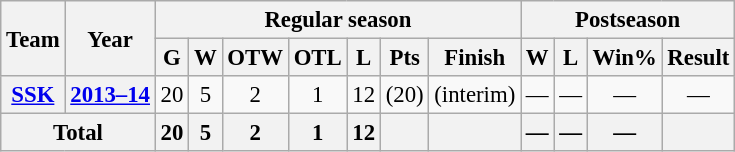<table class="wikitable" style="font-size:95%; text-align:center;">
<tr>
<th rowspan="2">Team</th>
<th rowspan="2">Year</th>
<th colspan="7">Regular season</th>
<th colspan="4">Postseason</th>
</tr>
<tr>
<th>G</th>
<th>W</th>
<th>OTW</th>
<th>OTL</th>
<th>L</th>
<th>Pts</th>
<th>Finish</th>
<th>W</th>
<th>L</th>
<th>Win%</th>
<th>Result</th>
</tr>
<tr>
<th><a href='#'>SSK</a></th>
<th><a href='#'>2013–14</a></th>
<td>20</td>
<td>5</td>
<td>2</td>
<td>1</td>
<td>12</td>
<td>(20)</td>
<td>(interim)</td>
<td>—</td>
<td>—</td>
<td>—</td>
<td>—</td>
</tr>
<tr>
<th colspan="2">Total</th>
<th>20</th>
<th>5</th>
<th>2</th>
<th>1</th>
<th>12</th>
<th> </th>
<th> </th>
<th>—</th>
<th>—</th>
<th>—</th>
<th> </th>
</tr>
</table>
